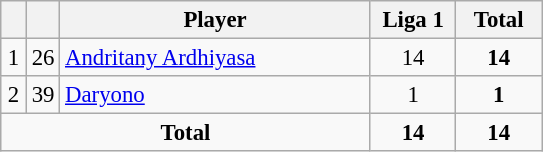<table class="wikitable sortable" style="font-size: 95%; text-align: center;">
<tr>
<th width=10></th>
<th width=10></th>
<th width=200>Player</th>
<th width=50>Liga 1</th>
<th width=50>Total</th>
</tr>
<tr>
<td>1</td>
<td>26</td>
<td align=left> <a href='#'>Andritany Ardhiyasa</a></td>
<td>14</td>
<td><strong>14</strong></td>
</tr>
<tr>
<td>2</td>
<td>39</td>
<td align=left> <a href='#'>Daryono</a></td>
<td>1</td>
<td><strong>1</strong></td>
</tr>
<tr class="sortbottom">
<td colspan=3><strong>Total</strong></td>
<td><strong>14</strong></td>
<td><strong>14</strong></td>
</tr>
</table>
